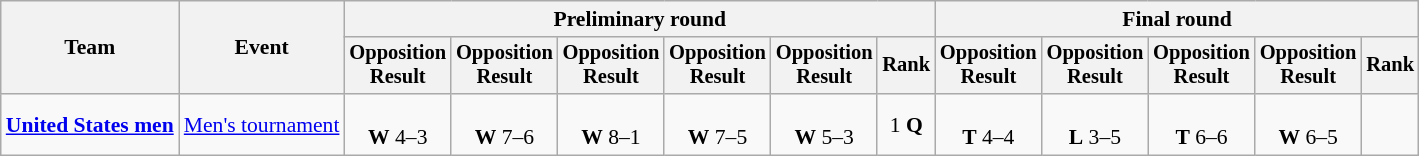<table class=wikitable style=font-size:90%>
<tr>
<th rowspan=2>Team</th>
<th rowspan=2>Event</th>
<th colspan=6>Preliminary round</th>
<th colspan=5>Final round</th>
</tr>
<tr style=font-size:95%>
<th>Opposition<br>Result</th>
<th>Opposition<br>Result</th>
<th>Opposition<br>Result</th>
<th>Opposition<br>Result</th>
<th>Opposition<br>Result</th>
<th>Rank</th>
<th>Opposition<br>Result</th>
<th>Opposition<br>Result</th>
<th>Opposition<br>Result</th>
<th>Opposition<br>Result</th>
<th>Rank</th>
</tr>
<tr align=center>
<td align=left><strong><a href='#'>United States men</a></strong></td>
<td align=left><a href='#'>Men's tournament</a></td>
<td><br><strong>W</strong> 4–3</td>
<td><br><strong>W</strong> 7–6</td>
<td><br><strong>W</strong> 8–1</td>
<td><br><strong>W</strong> 7–5</td>
<td><br><strong>W</strong> 5–3</td>
<td>1 <strong>Q</strong></td>
<td><br><strong>T</strong> 4–4</td>
<td><br><strong>L</strong> 3–5</td>
<td><br><strong>T</strong> 6–6</td>
<td><br><strong>W</strong> 6–5</td>
<td></td>
</tr>
</table>
